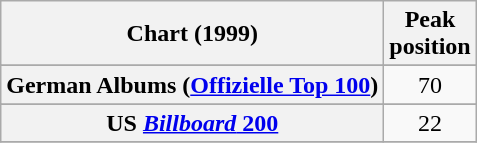<table class="wikitable sortable plainrowheaders">
<tr>
<th scope="col">Chart (1999)</th>
<th scope="col">Peak<br>position</th>
</tr>
<tr>
</tr>
<tr>
</tr>
<tr>
</tr>
<tr>
</tr>
<tr>
<th scope="row">German Albums (<a href='#'>Offizielle Top 100</a>)</th>
<td align="center">70</td>
</tr>
<tr>
</tr>
<tr>
</tr>
<tr>
</tr>
<tr>
<th scope="row">US <a href='#'><em>Billboard</em> 200</a></th>
<td align="center">22</td>
</tr>
<tr>
</tr>
</table>
